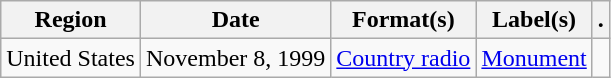<table class="wikitable">
<tr>
<th>Region</th>
<th>Date</th>
<th>Format(s)</th>
<th>Label(s)</th>
<th>.</th>
</tr>
<tr>
<td>United States</td>
<td>November 8, 1999</td>
<td><a href='#'>Country radio</a></td>
<td><a href='#'>Monument</a></td>
<td></td>
</tr>
</table>
